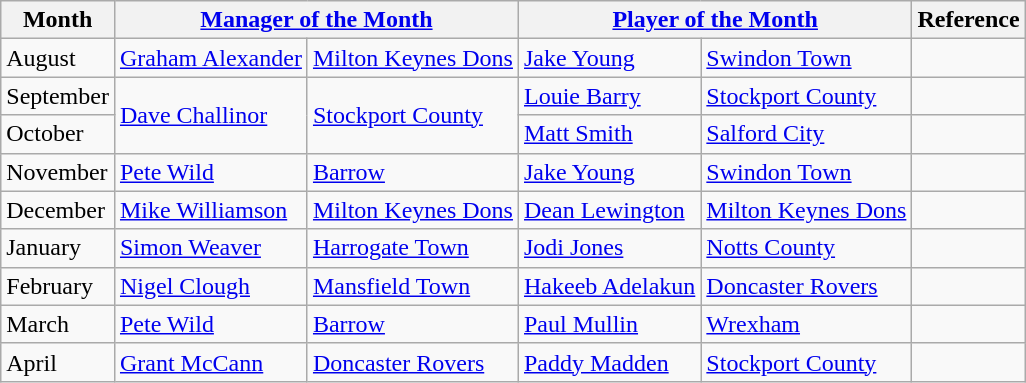<table class="wikitable">
<tr>
<th rowspan="1">Month</th>
<th colspan="2"><a href='#'>Manager of the Month</a></th>
<th colspan="2"><a href='#'>Player of the Month</a></th>
<th rowspan="1">Reference</th>
</tr>
<tr>
<td>August</td>
<td> <a href='#'>Graham Alexander</a></td>
<td><a href='#'>Milton Keynes Dons</a></td>
<td> <a href='#'>Jake Young</a></td>
<td><a href='#'>Swindon Town</a></td>
<td></td>
</tr>
<tr>
<td>September</td>
<td rowspan="2"> <a href='#'>Dave Challinor</a></td>
<td rowspan="2"><a href='#'>Stockport County</a></td>
<td> <a href='#'>Louie Barry</a></td>
<td><a href='#'>Stockport County</a></td>
<td></td>
</tr>
<tr>
<td>October</td>
<td> <a href='#'>Matt Smith</a></td>
<td><a href='#'>Salford City</a></td>
<td></td>
</tr>
<tr>
<td>November</td>
<td> <a href='#'>Pete Wild</a></td>
<td><a href='#'>Barrow</a></td>
<td> <a href='#'>Jake Young</a></td>
<td><a href='#'>Swindon Town</a></td>
<td></td>
</tr>
<tr>
<td>December</td>
<td> <a href='#'>Mike Williamson</a></td>
<td><a href='#'>Milton Keynes Dons</a></td>
<td> <a href='#'>Dean Lewington</a></td>
<td><a href='#'>Milton Keynes Dons</a></td>
<td></td>
</tr>
<tr>
<td>January</td>
<td> <a href='#'>Simon Weaver</a></td>
<td><a href='#'>Harrogate Town</a></td>
<td> <a href='#'>Jodi Jones</a></td>
<td><a href='#'>Notts County</a></td>
<td></td>
</tr>
<tr>
<td>February</td>
<td> <a href='#'>Nigel Clough</a></td>
<td><a href='#'>Mansfield Town</a></td>
<td> <a href='#'>Hakeeb Adelakun</a></td>
<td><a href='#'>Doncaster Rovers</a></td>
<td></td>
</tr>
<tr>
<td>March</td>
<td> <a href='#'>Pete Wild</a></td>
<td><a href='#'>Barrow</a></td>
<td> <a href='#'>Paul Mullin</a></td>
<td><a href='#'>Wrexham</a></td>
<td></td>
</tr>
<tr>
<td>April</td>
<td> <a href='#'>Grant McCann</a></td>
<td><a href='#'>Doncaster Rovers</a></td>
<td> <a href='#'>Paddy Madden</a></td>
<td><a href='#'>Stockport County</a></td>
<td></td>
</tr>
</table>
